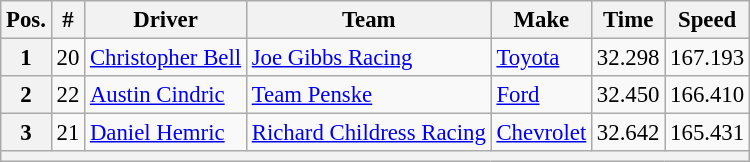<table class="wikitable" style="font-size:95%">
<tr>
<th>Pos.</th>
<th>#</th>
<th>Driver</th>
<th>Team</th>
<th>Make</th>
<th>Time</th>
<th>Speed</th>
</tr>
<tr>
<th>1</th>
<td>20</td>
<td><a href='#'>Christopher Bell</a></td>
<td><a href='#'>Joe Gibbs Racing</a></td>
<td><a href='#'>Toyota</a></td>
<td>32.298</td>
<td>167.193</td>
</tr>
<tr>
<th>2</th>
<td>22</td>
<td><a href='#'>Austin Cindric</a></td>
<td><a href='#'>Team Penske</a></td>
<td><a href='#'>Ford</a></td>
<td>32.450</td>
<td>166.410</td>
</tr>
<tr>
<th>3</th>
<td>21</td>
<td><a href='#'>Daniel Hemric</a></td>
<td><a href='#'>Richard Childress Racing</a></td>
<td><a href='#'>Chevrolet</a></td>
<td>32.642</td>
<td>165.431</td>
</tr>
<tr>
<th colspan="7"></th>
</tr>
</table>
